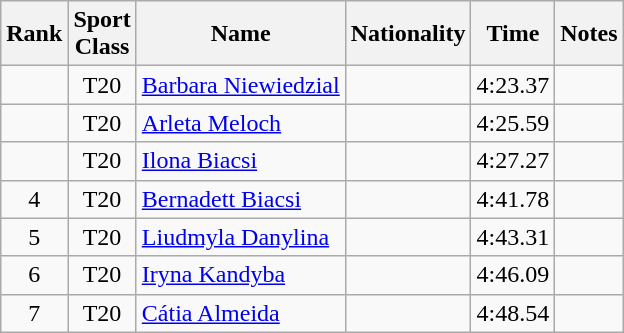<table class="wikitable sortable" style="text-align:center">
<tr>
<th>Rank</th>
<th>Sport<br>Class</th>
<th>Name</th>
<th>Nationality</th>
<th>Time</th>
<th>Notes</th>
</tr>
<tr>
<td></td>
<td>T20</td>
<td align=left><a href='#'>Barbara Niewiedzial</a></td>
<td align=left></td>
<td>4:23.37</td>
<td></td>
</tr>
<tr>
<td></td>
<td>T20</td>
<td align=left><a href='#'>Arleta Meloch</a></td>
<td align=left></td>
<td>4:25.59</td>
<td></td>
</tr>
<tr>
<td></td>
<td>T20</td>
<td align=left><a href='#'>Ilona Biacsi</a></td>
<td align=left></td>
<td>4:27.27</td>
<td></td>
</tr>
<tr>
<td>4</td>
<td>T20</td>
<td align=left><a href='#'>Bernadett Biacsi</a></td>
<td align=left></td>
<td>4:41.78</td>
<td></td>
</tr>
<tr>
<td>5</td>
<td>T20</td>
<td align=left><a href='#'>Liudmyla Danylina</a></td>
<td align=left></td>
<td>4:43.31</td>
<td></td>
</tr>
<tr>
<td>6</td>
<td>T20</td>
<td align=left><a href='#'>Iryna Kandyba</a></td>
<td align=left></td>
<td>4:46.09</td>
<td></td>
</tr>
<tr>
<td>7</td>
<td>T20</td>
<td align=left><a href='#'>Cátia Almeida</a></td>
<td align=left></td>
<td>4:48.54</td>
<td></td>
</tr>
</table>
